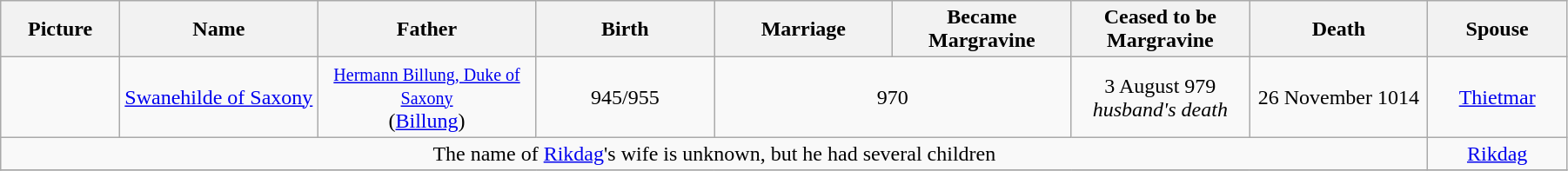<table width=95% class="wikitable">
<tr>
<th width = "6%">Picture</th>
<th width = "10%">Name</th>
<th width = "11%">Father</th>
<th width = "9%">Birth</th>
<th width = "9%">Marriage</th>
<th width = "9%">Became Margravine</th>
<th width = "9%">Ceased to be Margravine</th>
<th width = "9%">Death</th>
<th width = "7%">Spouse</th>
</tr>
<tr>
<td align="center"></td>
<td align="center"><a href='#'>Swanehilde of Saxony</a></td>
<td align="center"><small><a href='#'>Hermann Billung, Duke of Saxony</a></small><br>(<a href='#'>Billung</a>)</td>
<td align="center">945/955</td>
<td align="center" colspan="2">970</td>
<td align="center">3 August 979<br><em>husband's death</em></td>
<td align="center">26 November 1014</td>
<td align="center"><a href='#'>Thietmar</a></td>
</tr>
<tr>
<td align="center" colspan="8">The name of <a href='#'>Rikdag</a>'s wife is unknown, but he had several children</td>
<td align="center"><a href='#'>Rikdag</a></td>
</tr>
<tr>
</tr>
</table>
